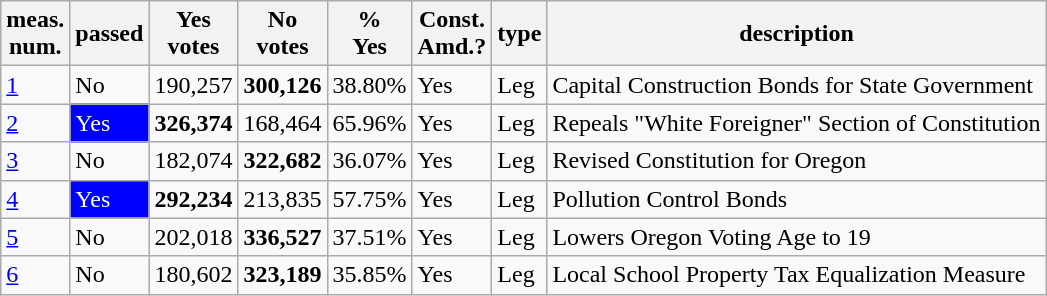<table class="wikitable sortable">
<tr>
<th>meas.<br>num.</th>
<th>passed</th>
<th>Yes<br>votes</th>
<th>No<br>votes</th>
<th>%<br>Yes</th>
<th>Const.<br>Amd.?</th>
<th>type</th>
<th>description</th>
</tr>
<tr>
<td><a href='#'>1</a></td>
<td>No</td>
<td>190,257</td>
<td><strong>300,126</strong></td>
<td>38.80%</td>
<td>Yes</td>
<td>Leg</td>
<td>Capital Construction Bonds for State Government</td>
</tr>
<tr>
<td><a href='#'>2</a></td>
<td style="background:blue;color:white">Yes</td>
<td><strong>326,374</strong></td>
<td>168,464</td>
<td>65.96%</td>
<td>Yes</td>
<td>Leg</td>
<td>Repeals "White Foreigner" Section of Constitution</td>
</tr>
<tr>
<td><a href='#'>3</a></td>
<td>No</td>
<td>182,074</td>
<td><strong>322,682</strong></td>
<td>36.07%</td>
<td>Yes</td>
<td>Leg</td>
<td>Revised Constitution for Oregon</td>
</tr>
<tr>
<td><a href='#'>4</a></td>
<td style="background:blue;color:white">Yes</td>
<td><strong>292,234</strong></td>
<td>213,835</td>
<td>57.75%</td>
<td>Yes</td>
<td>Leg</td>
<td>Pollution Control Bonds</td>
</tr>
<tr>
<td><a href='#'>5</a></td>
<td>No</td>
<td>202,018</td>
<td><strong>336,527</strong></td>
<td>37.51%</td>
<td>Yes</td>
<td>Leg</td>
<td>Lowers Oregon Voting Age to 19</td>
</tr>
<tr>
<td><a href='#'>6</a></td>
<td>No</td>
<td>180,602</td>
<td><strong>323,189</strong></td>
<td>35.85%</td>
<td>Yes</td>
<td>Leg</td>
<td>Local School Property Tax Equalization Measure</td>
</tr>
</table>
